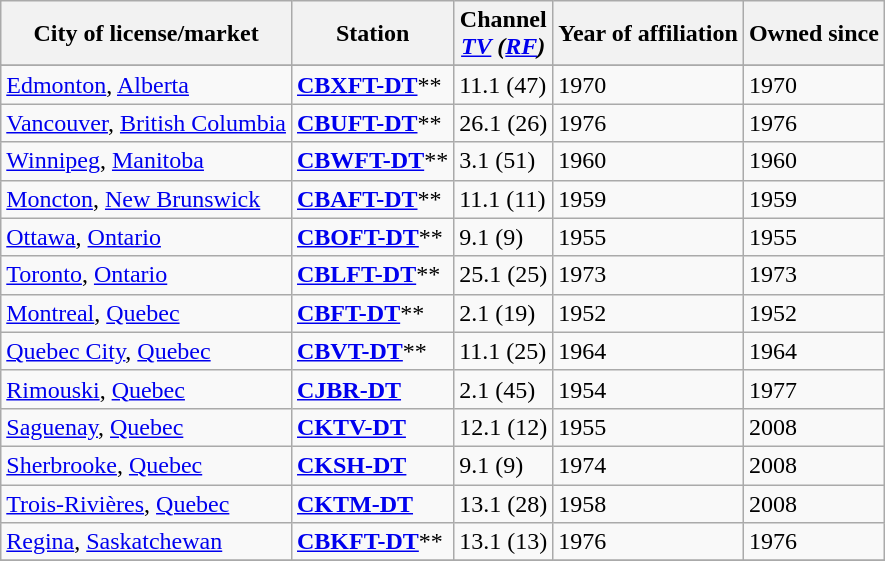<table class="wikitable">
<tr>
<th>City of license/market</th>
<th>Station</th>
<th>Channel<br><em><a href='#'>TV</a> (<a href='#'>RF</a>)</em></th>
<th>Year of affiliation</th>
<th>Owned since</th>
</tr>
<tr style="vertical-align: top; text-align: left;">
</tr>
<tr>
<td><a href='#'>Edmonton</a>, <a href='#'>Alberta</a></td>
<td><strong><a href='#'>CBXFT-DT</a></strong>**</td>
<td>11.1 (47)</td>
<td>1970</td>
<td>1970</td>
</tr>
<tr>
<td><a href='#'>Vancouver</a>, <a href='#'>British Columbia</a></td>
<td><strong><a href='#'>CBUFT-DT</a></strong>**</td>
<td>26.1 (26)</td>
<td>1976</td>
<td>1976</td>
</tr>
<tr>
<td><a href='#'>Winnipeg</a>, <a href='#'>Manitoba</a></td>
<td><strong><a href='#'>CBWFT-DT</a></strong>**</td>
<td>3.1 (51)</td>
<td>1960</td>
<td>1960</td>
</tr>
<tr>
<td><a href='#'>Moncton</a>, <a href='#'>New Brunswick</a></td>
<td><strong><a href='#'>CBAFT-DT</a></strong>**</td>
<td>11.1 (11)</td>
<td>1959</td>
<td>1959</td>
</tr>
<tr>
<td><a href='#'>Ottawa</a>, <a href='#'>Ontario</a></td>
<td><strong><a href='#'>CBOFT-DT</a></strong>**</td>
<td>9.1 (9)</td>
<td>1955</td>
<td>1955</td>
</tr>
<tr>
<td><a href='#'>Toronto</a>, <a href='#'>Ontario</a></td>
<td><strong><a href='#'>CBLFT-DT</a></strong>**</td>
<td>25.1 (25)</td>
<td>1973</td>
<td>1973</td>
</tr>
<tr>
<td><a href='#'>Montreal</a>, <a href='#'>Quebec</a></td>
<td><strong><a href='#'>CBFT-DT</a></strong>**</td>
<td>2.1 (19)</td>
<td>1952</td>
<td>1952</td>
</tr>
<tr>
<td><a href='#'>Quebec City</a>, <a href='#'>Quebec</a></td>
<td><strong><a href='#'>CBVT-DT</a></strong>**</td>
<td>11.1 (25)</td>
<td>1964</td>
<td>1964</td>
</tr>
<tr>
<td><a href='#'>Rimouski</a>, <a href='#'>Quebec</a></td>
<td><strong><a href='#'>CJBR-DT</a></strong></td>
<td>2.1 (45)</td>
<td>1954</td>
<td>1977</td>
</tr>
<tr>
<td><a href='#'>Saguenay</a>, <a href='#'>Quebec</a></td>
<td><strong><a href='#'>CKTV-DT</a></strong></td>
<td>12.1 (12)</td>
<td>1955</td>
<td>2008</td>
</tr>
<tr>
<td><a href='#'>Sherbrooke</a>, <a href='#'>Quebec</a></td>
<td><strong><a href='#'>CKSH-DT</a></strong></td>
<td>9.1 (9)</td>
<td>1974</td>
<td>2008</td>
</tr>
<tr>
<td><a href='#'>Trois-Rivières</a>, <a href='#'>Quebec</a></td>
<td><strong><a href='#'>CKTM-DT</a></strong></td>
<td>13.1 (28)</td>
<td>1958</td>
<td>2008</td>
</tr>
<tr>
<td><a href='#'>Regina</a>, <a href='#'>Saskatchewan</a></td>
<td><strong><a href='#'>CBKFT-DT</a></strong>**</td>
<td>13.1 (13)</td>
<td>1976</td>
<td>1976</td>
</tr>
<tr>
</tr>
</table>
